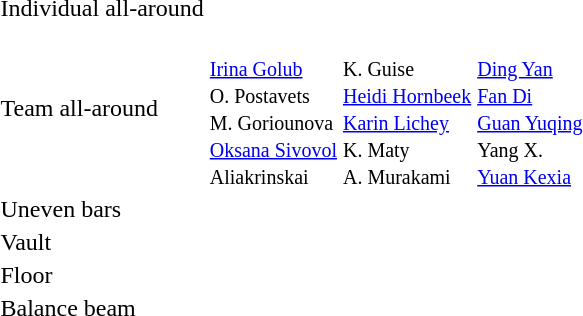<table>
<tr>
<td>Individual all-around</td>
<td></td>
<td></td>
<td></td>
</tr>
<tr>
<td>Team all-around</td>
<td><br><small><a href='#'>Irina Golub</a><br>O. Postavets<br>M. Goriounova<br><a href='#'>Oksana Sivovol</a><br>Aliakrinskai</small></td>
<td><br><small>K. Guise<br><a href='#'>Heidi Hornbeek</a><br><a href='#'>Karin Lichey</a><br>K. Maty<br>A. Murakami</small></td>
<td><br><small><a href='#'>Ding Yan</a><br><a href='#'>Fan Di</a><br><a href='#'>Guan Yuqing</a><br>Yang X.<br><a href='#'>Yuan Kexia</a></small></td>
</tr>
<tr>
<td>Uneven bars</td>
<td></td>
<td></td>
<td></td>
</tr>
<tr>
<td>Vault</td>
<td></td>
<td></td>
<td></td>
</tr>
<tr>
<td>Floor</td>
<td></td>
<td></td>
<td><br></td>
</tr>
<tr>
<td>Balance beam</td>
<td></td>
<td></td>
<td></td>
</tr>
</table>
